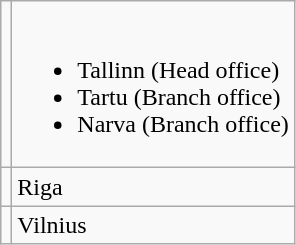<table class="wikitable">
<tr>
<td></td>
<td><br><ul><li>Tallinn (Head office)</li><li>Tartu (Branch office)</li><li>Narva (Branch office)</li></ul></td>
</tr>
<tr>
<td></td>
<td>Riga</td>
</tr>
<tr>
<td></td>
<td>Vilnius</td>
</tr>
</table>
